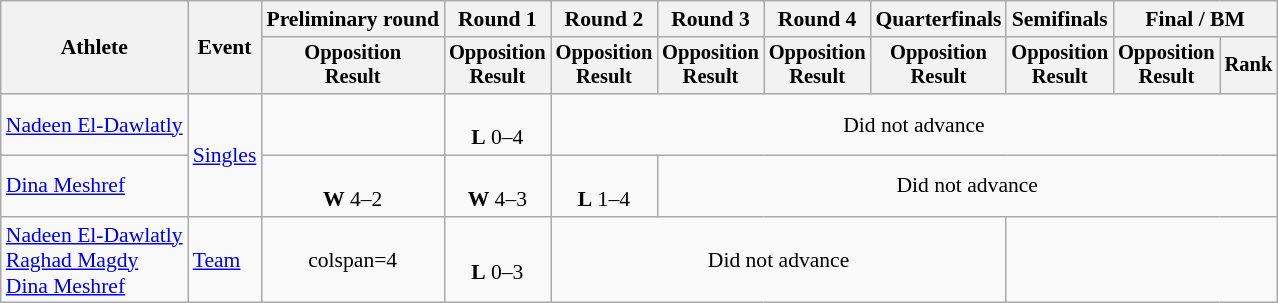<table class="wikitable" style="font-size:90%">
<tr>
<th scope="col" rowspan=2>Athlete</th>
<th scope="col" rowspan=2>Event</th>
<th scope="col">Preliminary round</th>
<th scope="col">Round 1</th>
<th scope="col">Round 2</th>
<th scope="col">Round 3</th>
<th scope="col">Round 4</th>
<th scope="col">Quarterfinals</th>
<th scope="col">Semifinals</th>
<th scope="col" colspan=2>Final / BM</th>
</tr>
<tr style="font-size:95%">
<th scope="col">Opposition<br>Result</th>
<th scope="col">Opposition<br>Result</th>
<th scope="col">Opposition<br>Result</th>
<th scope="col">Opposition<br>Result</th>
<th scope="col">Opposition<br>Result</th>
<th scope="col">Opposition<br>Result</th>
<th scope="col">Opposition<br>Result</th>
<th scope="col">Opposition<br>Result</th>
<th scope="col">Rank</th>
</tr>
<tr align=center>
<td align=left><a href='#'>Nadeen El-Dawlatly</a></td>
<td align=left rowspan=2><a href='#'>Singles</a></td>
<td></td>
<td><br><strong>L</strong> 0–4</td>
<td colspan=7>Did not advance</td>
</tr>
<tr align=center>
<td align=left><a href='#'>Dina Meshref</a></td>
<td><br><strong>W</strong> 4–2</td>
<td><br> <strong>W</strong> 4–3</td>
<td><br><strong>L</strong> 1–4</td>
<td colspan=6>Did not advance</td>
</tr>
<tr align=center>
<td align=left><a href='#'>Nadeen El-Dawlatly</a><br><a href='#'>Raghad Magdy</a><br><a href='#'>Dina Meshref</a></td>
<td align=left><a href='#'>Team</a></td>
<td>colspan=4 </td>
<td><br><strong>L</strong> 0–3</td>
<td colspan=4>Did not advance</td>
</tr>
</table>
